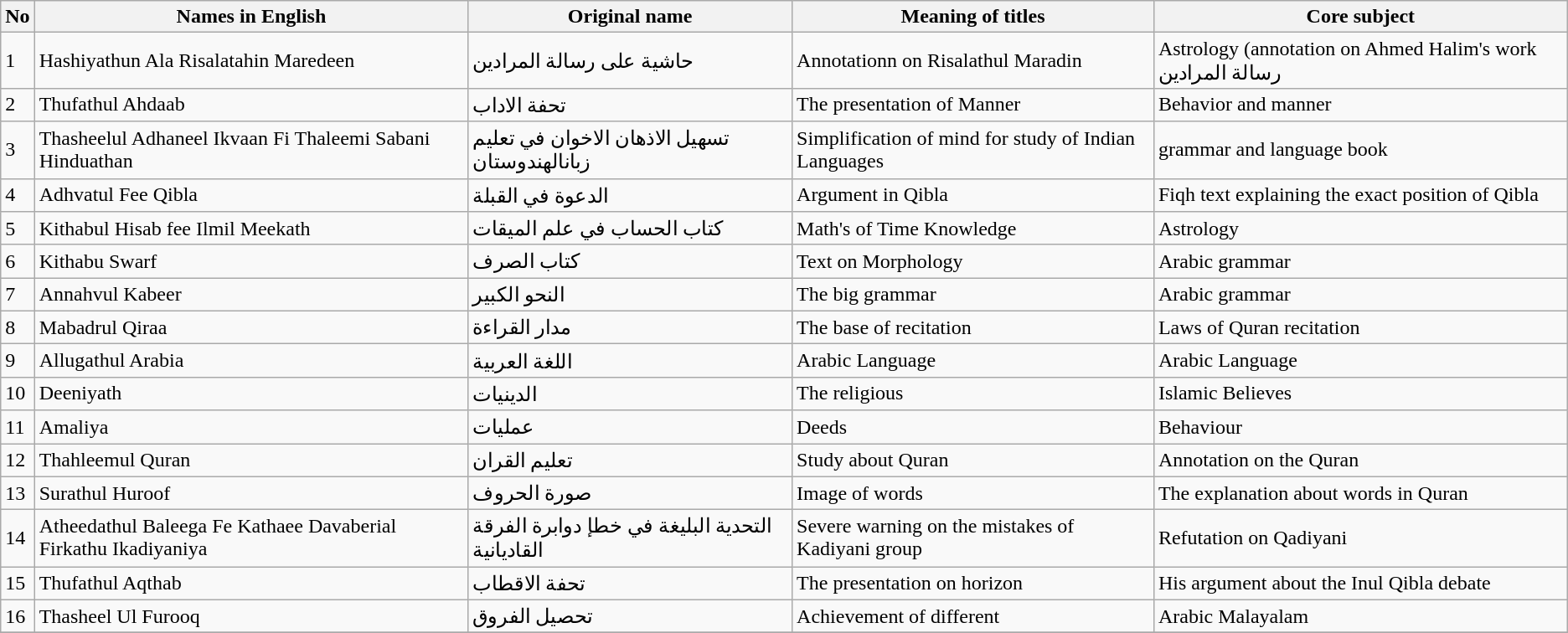<table class="wikitable">
<tr>
<th>No</th>
<th>Names in English</th>
<th>Original name</th>
<th>Meaning of titles</th>
<th>Core subject</th>
</tr>
<tr>
<td>1</td>
<td>Hashiyathun Ala Risalatahin Maredeen</td>
<td>حاشية على رسالة المرادين</td>
<td>Annotationn on Risalathul Maradin</td>
<td>Astrology (annotation on Ahmed Halim's work رسالة المرادين</td>
</tr>
<tr>
<td>2</td>
<td>Thufathul Ahdaab</td>
<td>تحفة الاداب</td>
<td>The presentation of Manner</td>
<td>Behavior and manner</td>
</tr>
<tr>
<td>3</td>
<td>Thasheelul Adhaneel Ikvaan Fi Thaleemi Sabani Hinduathan</td>
<td>تسهيل الاذهان الاخوان في تعليم زبانالهندوستان</td>
<td>Simplification of mind for study of Indian Languages</td>
<td>grammar and language book</td>
</tr>
<tr>
<td>4</td>
<td>Adhvatul Fee Qibla</td>
<td>الدعوة في القبلة</td>
<td>Argument in Qibla</td>
<td>Fiqh text explaining the exact position of Qibla</td>
</tr>
<tr>
<td>5</td>
<td>Kithabul Hisab fee Ilmil Meekath</td>
<td>كتاب الحساب في علم الميقات</td>
<td>Math's of Time Knowledge</td>
<td>Astrology</td>
</tr>
<tr>
<td>6</td>
<td>Kithabu Swarf</td>
<td>كتاب الصرف</td>
<td>Text on Morphology</td>
<td>Arabic grammar</td>
</tr>
<tr>
<td>7</td>
<td>Annahvul Kabeer</td>
<td>النحو الكبير</td>
<td>The big grammar</td>
<td>Arabic grammar</td>
</tr>
<tr>
<td>8</td>
<td>Mabadrul Qiraa</td>
<td>مدار القراءة</td>
<td>The base of recitation</td>
<td>Laws of Quran  recitation</td>
</tr>
<tr>
<td>9</td>
<td>Allugathul Arabia</td>
<td>اللغة العربية</td>
<td>Arabic Language</td>
<td>Arabic Language</td>
</tr>
<tr>
<td>10</td>
<td>Deeniyath</td>
<td>الدينيات</td>
<td>The religious</td>
<td>Islamic Believes</td>
</tr>
<tr>
<td>11</td>
<td>Amaliya</td>
<td>عمليات</td>
<td>Deeds</td>
<td>Behaviour</td>
</tr>
<tr>
<td>12</td>
<td>Thahleemul Quran</td>
<td>تعليم القران</td>
<td>Study about Quran</td>
<td>Annotation on the Quran</td>
</tr>
<tr>
<td>13</td>
<td>Surathul Huroof</td>
<td>صورة الحروف</td>
<td>Image of words</td>
<td>The explanation about words  in Quran</td>
</tr>
<tr>
<td>14</td>
<td>Atheedathul Baleega Fe Kathaee Davaberial Firkathu Ikadiyaniya</td>
<td>التحدية البليغة في خطإ دوابرة الفرقة القاديانية</td>
<td>Severe warning on the mistakes of Kadiyani group</td>
<td>Refutation on 	Qadiyani</td>
</tr>
<tr>
<td>15</td>
<td>Thufathul Aqthab</td>
<td>تحفة الاقطاب</td>
<td>The presentation on horizon</td>
<td>His argument about the Inul Qibla debate</td>
</tr>
<tr>
<td>16</td>
<td>Thasheel Ul Furooq</td>
<td>تحصيل الفروق</td>
<td>Achievement of different</td>
<td>Arabic Malayalam</td>
</tr>
<tr>
</tr>
</table>
